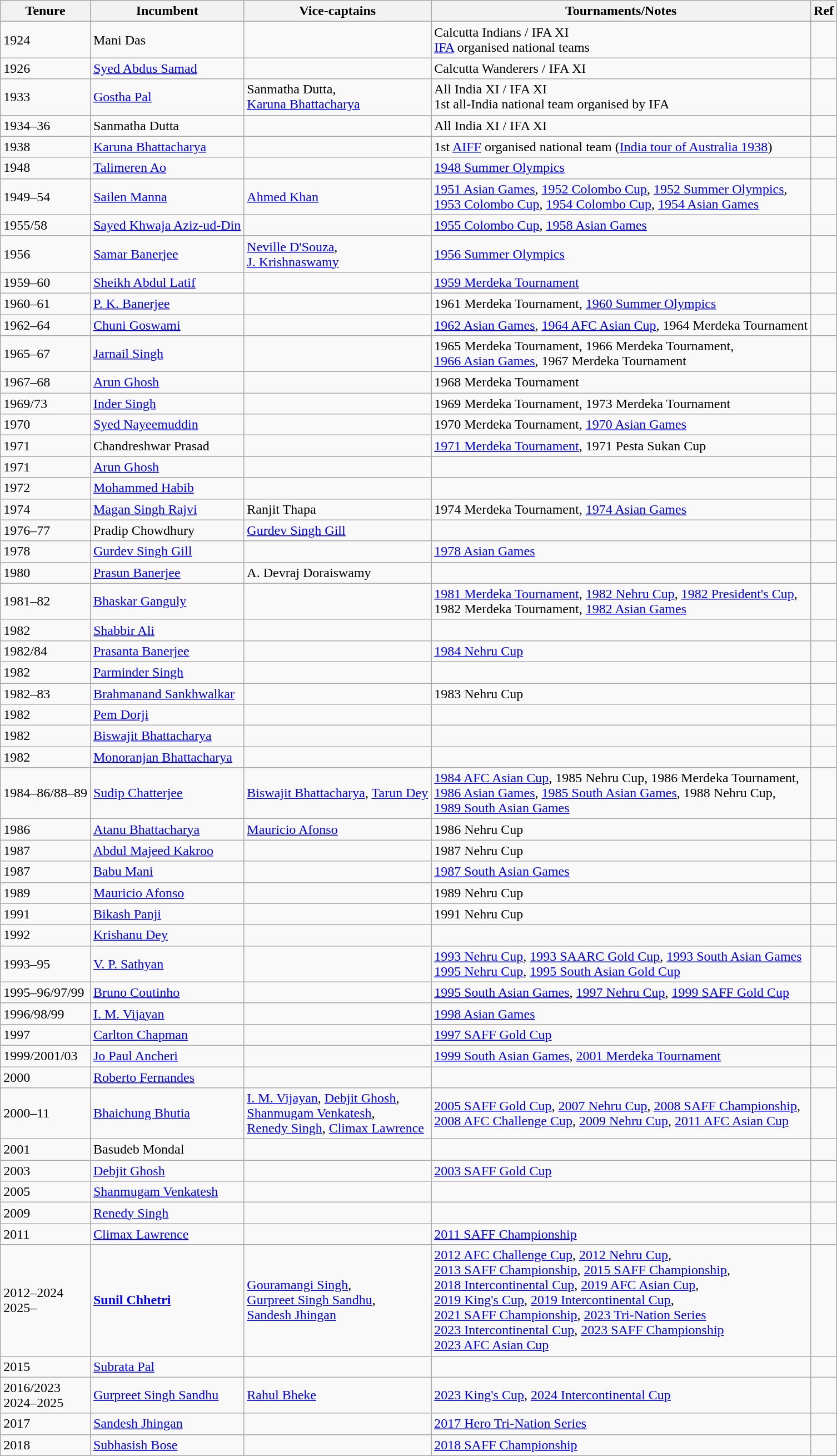<table class="wikitable">
<tr>
<th>Tenure</th>
<th>Incumbent</th>
<th>Vice-captains</th>
<th>Tournaments/Notes</th>
<th>Ref</th>
</tr>
<tr>
<td>1924</td>
<td>Mani Das</td>
<td></td>
<td>Calcutta Indians / IFA XI<br><a href='#'>IFA</a> organised national teams</td>
<td></td>
</tr>
<tr>
<td>1926</td>
<td><a href='#'>Syed Abdus Samad</a></td>
<td></td>
<td>Calcutta Wanderers / IFA XI</td>
<td></td>
</tr>
<tr>
<td>1933</td>
<td><a href='#'>Gostha Pal</a></td>
<td>Sanmatha Dutta,<br><a href='#'>Karuna Bhattacharya</a></td>
<td>All India XI / IFA XI<br>1st all-India national team organised by IFA</td>
<td></td>
</tr>
<tr>
<td>1934–36</td>
<td>Sanmatha Dutta</td>
<td></td>
<td>All India XI / IFA XI</td>
<td></td>
</tr>
<tr>
<td>1938</td>
<td><a href='#'>Karuna Bhattacharya</a></td>
<td></td>
<td>1st <a href='#'>AIFF</a> organised national team (<a href='#'>India tour of Australia 1938</a>)</td>
<td></td>
</tr>
<tr>
<td>1948</td>
<td><a href='#'>Talimeren Ao</a></td>
<td></td>
<td><a href='#'>1948 Summer Olympics</a></td>
<td></td>
</tr>
<tr>
<td>1949–54</td>
<td><a href='#'>Sailen Manna</a></td>
<td><a href='#'>Ahmed Khan</a></td>
<td><a href='#'>1951 Asian Games</a>, <a href='#'>1952 Colombo Cup</a>, <a href='#'>1952 Summer Olympics</a>, <br><a href='#'>1953 Colombo Cup</a>, <a href='#'>1954 Colombo Cup</a>, <a href='#'>1954 Asian Games</a></td>
<td></td>
</tr>
<tr>
<td>1955/58</td>
<td><a href='#'>Sayed Khwaja Aziz-ud-Din</a></td>
<td></td>
<td><a href='#'>1955 Colombo Cup</a>, <a href='#'>1958 Asian Games</a></td>
<td></td>
</tr>
<tr>
<td>1956</td>
<td><a href='#'>Samar Banerjee</a></td>
<td><a href='#'>Neville D'Souza</a>, <br><a href='#'>J. Krishnaswamy</a></td>
<td><a href='#'>1956 Summer Olympics</a></td>
<td></td>
</tr>
<tr>
<td>1959–60</td>
<td><a href='#'>Sheikh Abdul Latif</a></td>
<td></td>
<td><a href='#'>1959 Merdeka Tournament</a></td>
<td></td>
</tr>
<tr>
<td>1960–61</td>
<td><a href='#'>P. K. Banerjee</a></td>
<td></td>
<td>1961 Merdeka Tournament, <a href='#'>1960 Summer Olympics</a></td>
<td></td>
</tr>
<tr>
<td>1962–64</td>
<td><a href='#'>Chuni Goswami</a></td>
<td></td>
<td><a href='#'>1962 Asian Games</a>, <a href='#'>1964 AFC Asian Cup</a>, 1964 Merdeka Tournament</td>
<td></td>
</tr>
<tr>
<td>1965–67</td>
<td><a href='#'>Jarnail Singh</a></td>
<td></td>
<td>1965 Merdeka Tournament, 1966 Merdeka Tournament,<br> <a href='#'>1966 Asian Games</a>, 1967 Merdeka Tournament</td>
<td></td>
</tr>
<tr>
<td>1967–68</td>
<td><a href='#'>Arun Ghosh</a></td>
<td></td>
<td>1968 Merdeka Tournament</td>
<td></td>
</tr>
<tr>
<td>1969/73</td>
<td><a href='#'>Inder Singh</a></td>
<td></td>
<td>1969 Merdeka Tournament, 1973 Merdeka Tournament</td>
<td></td>
</tr>
<tr>
<td>1970</td>
<td><a href='#'>Syed Nayeemuddin</a></td>
<td></td>
<td>1970 Merdeka Tournament, <a href='#'>1970 Asian Games</a></td>
<td></td>
</tr>
<tr>
<td>1971</td>
<td>Chandreshwar Prasad</td>
<td></td>
<td><a href='#'>1971 Merdeka Tournament</a>, 1971 Pesta Sukan Cup</td>
<td></td>
</tr>
<tr>
<td>1971</td>
<td><a href='#'>Arun Ghosh</a></td>
<td></td>
<td></td>
<td></td>
</tr>
<tr>
<td>1972</td>
<td><a href='#'>Mohammed Habib</a></td>
<td></td>
<td></td>
<td></td>
</tr>
<tr>
<td>1974</td>
<td><a href='#'>Magan Singh Rajvi</a></td>
<td>Ranjit Thapa</td>
<td>1974 Merdeka Tournament, <a href='#'>1974 Asian Games</a></td>
<td></td>
</tr>
<tr>
<td>1976–77</td>
<td>Pradip Chowdhury</td>
<td><a href='#'>Gurdev Singh Gill</a></td>
<td></td>
<td></td>
</tr>
<tr>
<td>1978</td>
<td><a href='#'>Gurdev Singh Gill</a></td>
<td></td>
<td><a href='#'>1978 Asian Games</a></td>
<td></td>
</tr>
<tr>
<td>1980</td>
<td><a href='#'>Prasun Banerjee</a></td>
<td>A. Devraj Doraiswamy</td>
<td></td>
<td></td>
</tr>
<tr>
<td>1981–82</td>
<td><a href='#'>Bhaskar Ganguly</a></td>
<td></td>
<td><a href='#'>1981 Merdeka Tournament</a>, <a href='#'>1982 Nehru Cup</a>, <a href='#'>1982 President's Cup</a>,<br> 1982 Merdeka Tournament, <a href='#'>1982 Asian Games</a></td>
<td></td>
</tr>
<tr>
<td>1982</td>
<td><a href='#'>Shabbir Ali</a></td>
<td></td>
<td></td>
<td></td>
</tr>
<tr>
<td>1982/84</td>
<td><a href='#'>Prasanta Banerjee</a></td>
<td></td>
<td><a href='#'>1984 Nehru Cup</a></td>
<td></td>
</tr>
<tr>
<td>1982</td>
<td><a href='#'>Parminder Singh</a></td>
<td></td>
<td></td>
<td></td>
</tr>
<tr>
<td>1982–83</td>
<td><a href='#'>Brahmanand Sankhwalkar</a></td>
<td></td>
<td>1983 Nehru Cup</td>
<td></td>
</tr>
<tr>
<td>1982</td>
<td><a href='#'>Pem Dorji</a></td>
<td></td>
<td></td>
<td></td>
</tr>
<tr>
<td>1982</td>
<td><a href='#'>Biswajit Bhattacharya</a></td>
<td></td>
<td></td>
<td></td>
</tr>
<tr>
<td>1982</td>
<td><a href='#'>Monoranjan Bhattacharya</a></td>
<td></td>
<td></td>
<td></td>
</tr>
<tr>
<td>1984–86/88–89</td>
<td><a href='#'>Sudip Chatterjee</a></td>
<td><a href='#'>Biswajit Bhattacharya</a>, <a href='#'>Tarun Dey</a></td>
<td><a href='#'>1984 AFC Asian Cup</a>, 1985 Nehru Cup, 1986 Merdeka Tournament,<br> <a href='#'>1986 Asian Games</a>, <a href='#'>1985 South Asian Games</a>, 1988 Nehru Cup,<br> <a href='#'>1989 South Asian Games</a></td>
<td></td>
</tr>
<tr>
<td>1986</td>
<td><a href='#'>Atanu Bhattacharya</a></td>
<td><a href='#'>Mauricio Afonso</a></td>
<td>1986 Nehru Cup</td>
<td></td>
</tr>
<tr>
<td>1987</td>
<td><a href='#'>Abdul Majeed Kakroo</a></td>
<td></td>
<td>1987 Nehru Cup</td>
<td></td>
</tr>
<tr>
<td>1987</td>
<td><a href='#'>Babu Mani</a></td>
<td></td>
<td><a href='#'>1987 South Asian Games</a></td>
<td></td>
</tr>
<tr>
<td>1989</td>
<td><a href='#'>Mauricio Afonso</a></td>
<td></td>
<td>1989 Nehru Cup</td>
<td></td>
</tr>
<tr>
<td>1991</td>
<td><a href='#'>Bikash Panji</a></td>
<td></td>
<td>1991 Nehru Cup</td>
<td></td>
</tr>
<tr>
<td>1992</td>
<td><a href='#'>Krishanu Dey</a></td>
<td></td>
<td></td>
<td></td>
</tr>
<tr>
<td>1993–95</td>
<td><a href='#'>V. P. Sathyan</a></td>
<td></td>
<td><a href='#'>1993 Nehru Cup</a>, <a href='#'>1993 SAARC Gold Cup</a>, <a href='#'>1993 South Asian Games</a> <br><a href='#'>1995 Nehru Cup</a>, <a href='#'>1995 South Asian Gold Cup</a></td>
<td></td>
</tr>
<tr>
<td>1995–96/97/99</td>
<td><a href='#'>Bruno Coutinho</a></td>
<td></td>
<td><a href='#'>1995 South Asian Games</a>, <a href='#'>1997 Nehru Cup</a>, <a href='#'>1999 SAFF Gold Cup</a></td>
<td></td>
</tr>
<tr>
<td>1996/98/99</td>
<td><a href='#'>I. M. Vijayan</a></td>
<td></td>
<td><a href='#'>1998 Asian Games</a></td>
<td></td>
</tr>
<tr>
<td>1997</td>
<td><a href='#'>Carlton Chapman</a></td>
<td></td>
<td><a href='#'>1997 SAFF Gold Cup</a></td>
<td></td>
</tr>
<tr>
<td>1999/2001/03</td>
<td><a href='#'>Jo Paul Ancheri</a></td>
<td></td>
<td><a href='#'>1999 South Asian Games</a>, <a href='#'>2001 Merdeka Tournament</a></td>
<td></td>
</tr>
<tr>
<td>2000</td>
<td><a href='#'>Roberto Fernandes</a></td>
<td></td>
<td></td>
<td></td>
</tr>
<tr>
<td>2000–11</td>
<td><a href='#'>Bhaichung Bhutia</a></td>
<td><a href='#'>I. M. Vijayan</a>, <a href='#'>Debjit Ghosh</a>, <br><a href='#'>Shanmugam Venkatesh</a>,<br><a href='#'>Renedy Singh</a>, <a href='#'>Climax Lawrence</a></td>
<td><a href='#'>2005 SAFF Gold Cup</a>, <a href='#'>2007 Nehru Cup</a>, <a href='#'>2008 SAFF Championship</a>, <br><a href='#'>2008 AFC Challenge Cup</a>, <a href='#'>2009 Nehru Cup</a>, <a href='#'>2011 AFC Asian Cup</a></td>
<td></td>
</tr>
<tr>
<td>2001</td>
<td>Basudeb Mondal</td>
<td></td>
<td></td>
<td></td>
</tr>
<tr>
<td>2003</td>
<td><a href='#'>Debjit Ghosh</a></td>
<td></td>
<td><a href='#'>2003 SAFF Gold Cup</a></td>
<td></td>
</tr>
<tr>
<td>2005</td>
<td><a href='#'>Shanmugam Venkatesh</a></td>
<td></td>
<td></td>
<td></td>
</tr>
<tr>
<td>2009</td>
<td><a href='#'>Renedy Singh</a></td>
<td></td>
<td></td>
<td></td>
</tr>
<tr>
<td>2011</td>
<td><a href='#'>Climax Lawrence</a></td>
<td></td>
<td><a href='#'>2011 SAFF Championship</a></td>
<td></td>
</tr>
<tr>
<td>2012–2024<br>2025–</td>
<td><strong><a href='#'>Sunil Chhetri</a></strong></td>
<td><a href='#'>Gouramangi Singh</a>,<br><a href='#'>Gurpreet Singh Sandhu</a>,<br><a href='#'>Sandesh Jhingan</a></td>
<td><a href='#'>2012 AFC Challenge Cup</a>, <a href='#'>2012 Nehru Cup</a>, <br><a href='#'>2013 SAFF Championship</a>, <a href='#'>2015 SAFF Championship</a>, <br><a href='#'>2018 Intercontinental Cup</a>, <a href='#'>2019 AFC Asian Cup</a>, <br><a href='#'>2019 King's Cup</a>, <a href='#'>2019 Intercontinental Cup</a>, <br><a href='#'>2021 SAFF Championship</a>, <a href='#'>2023 Tri-Nation Series</a><br><a href='#'>2023 Intercontinental Cup</a>, <a href='#'>2023 SAFF Championship</a><br><a href='#'>2023 AFC Asian Cup</a></td>
<td></td>
</tr>
<tr>
<td>2015</td>
<td><a href='#'>Subrata Pal</a></td>
<td></td>
<td></td>
<td></td>
</tr>
<tr>
<td>2016/2023<br>2024–2025</td>
<td><a href='#'>Gurpreet Singh Sandhu</a></td>
<td><a href='#'>Rahul Bheke</a></td>
<td><a href='#'>2023 King's Cup</a>, <a href='#'>2024 Intercontinental Cup</a></td>
<td></td>
</tr>
<tr>
<td>2017</td>
<td><a href='#'>Sandesh Jhingan</a></td>
<td></td>
<td><a href='#'>2017 Hero Tri-Nation Series</a></td>
<td></td>
</tr>
<tr>
<td>2018</td>
<td><a href='#'>Subhasish Bose</a></td>
<td></td>
<td><a href='#'>2018 SAFF Championship</a></td>
<td></td>
</tr>
</table>
